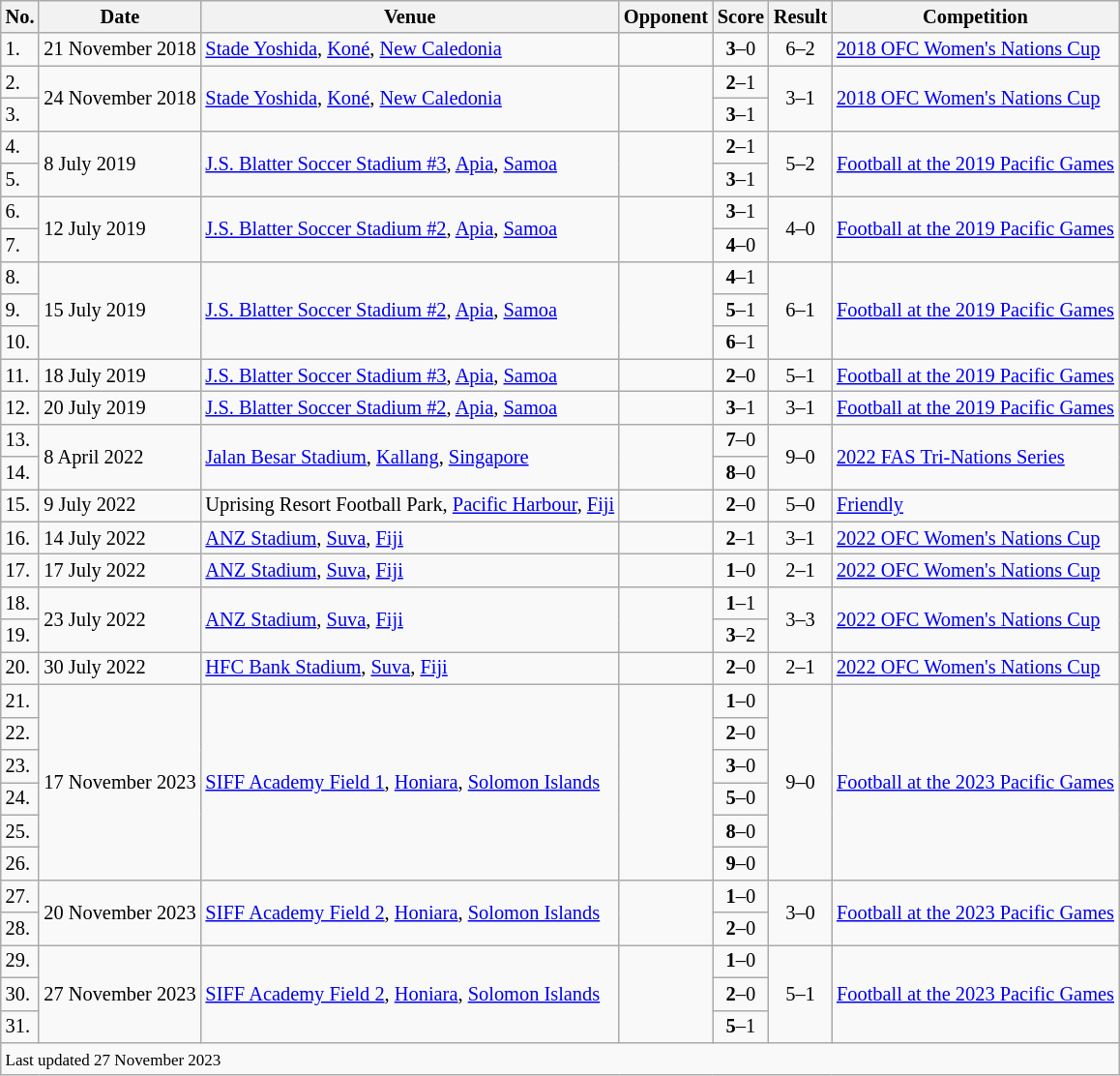<table class="wikitable" style="font-size:85%;">
<tr>
<th>No.</th>
<th>Date</th>
<th>Venue</th>
<th>Opponent</th>
<th>Score</th>
<th>Result</th>
<th>Competition</th>
</tr>
<tr>
<td>1.</td>
<td>21 November 2018</td>
<td><a href='#'>Stade Yoshida</a>, <a href='#'>Koné</a>, <a href='#'>New Caledonia</a></td>
<td></td>
<td style="text-align:center;"><strong>3</strong>–0</td>
<td style="text-align:center;">6–2</td>
<td><a href='#'>2018 OFC Women's Nations Cup</a></td>
</tr>
<tr>
<td>2.</td>
<td rowspan=2>24 November 2018</td>
<td rowspan=2><a href='#'>Stade Yoshida</a>, <a href='#'>Koné</a>, <a href='#'>New Caledonia</a></td>
<td rowspan=2></td>
<td style="text-align:center;"><strong>2</strong>–1</td>
<td style="text-align:center;" rowspan=2>3–1</td>
<td rowspan=2><a href='#'>2018 OFC Women's Nations Cup</a></td>
</tr>
<tr>
<td>3.</td>
<td style="text-align:center;"><strong>3</strong>–1</td>
</tr>
<tr>
<td>4.</td>
<td rowspan=2>8 July 2019</td>
<td rowspan=2><a href='#'>J.S. Blatter Soccer Stadium #3</a>, <a href='#'>Apia</a>, <a href='#'>Samoa</a></td>
<td rowspan=2></td>
<td style="text-align:center;"><strong>2</strong>–1</td>
<td style="text-align:center;" rowspan=2>5–2</td>
<td rowspan=2><a href='#'>Football at the 2019 Pacific Games</a></td>
</tr>
<tr>
<td>5.</td>
<td style="text-align:center;"><strong>3</strong>–1</td>
</tr>
<tr>
<td>6.</td>
<td rowspan=2>12 July 2019</td>
<td rowspan=2><a href='#'>J.S. Blatter Soccer Stadium #2</a>, <a href='#'>Apia</a>, <a href='#'>Samoa</a></td>
<td rowspan=2></td>
<td style="text-align:center;"><strong>3</strong>–1</td>
<td style="text-align:center;" rowspan=2>4–0</td>
<td rowspan=2><a href='#'>Football at the 2019 Pacific Games</a></td>
</tr>
<tr>
<td>7.</td>
<td style="text-align:center;"><strong>4</strong>–0</td>
</tr>
<tr>
<td>8.</td>
<td rowspan=3>15 July 2019</td>
<td rowspan=3><a href='#'>J.S. Blatter Soccer Stadium #2</a>, <a href='#'>Apia</a>, <a href='#'>Samoa</a></td>
<td rowspan=3></td>
<td style="text-align:center;"><strong>4</strong>–1</td>
<td style="text-align:center;" rowspan=3>6–1</td>
<td rowspan=3><a href='#'>Football at the 2019 Pacific Games</a></td>
</tr>
<tr>
<td>9.</td>
<td style="text-align:center;"><strong>5</strong>–1</td>
</tr>
<tr>
<td>10.</td>
<td style="text-align:center;"><strong>6</strong>–1</td>
</tr>
<tr>
<td>11.</td>
<td>18 July 2019</td>
<td><a href='#'>J.S. Blatter Soccer Stadium #3</a>, <a href='#'>Apia</a>, <a href='#'>Samoa</a></td>
<td></td>
<td style="text-align:center;"><strong>2</strong>–0</td>
<td style="text-align:center;">5–1</td>
<td><a href='#'>Football at the 2019 Pacific Games</a></td>
</tr>
<tr>
<td>12.</td>
<td>20 July 2019</td>
<td><a href='#'>J.S. Blatter Soccer Stadium #2</a>, <a href='#'>Apia</a>, <a href='#'>Samoa</a></td>
<td></td>
<td style="text-align:center;"><strong>3</strong>–1</td>
<td style="text-align:center;">3–1</td>
<td><a href='#'>Football at the 2019 Pacific Games</a></td>
</tr>
<tr>
<td>13.</td>
<td rowspan=2>8 April 2022</td>
<td rowspan=2><a href='#'>Jalan Besar Stadium</a>, <a href='#'>Kallang</a>, <a href='#'>Singapore</a></td>
<td rowspan=2></td>
<td style="text-align:center;"><strong>7</strong>–0</td>
<td style="text-align:center;"rowspan=2>9–0</td>
<td rowspan=2><a href='#'>2022 FAS Tri-Nations Series</a></td>
</tr>
<tr>
<td>14.</td>
<td style="text-align:center;"><strong>8</strong>–0</td>
</tr>
<tr>
<td>15.</td>
<td>9 July 2022</td>
<td>Uprising Resort Football Park, <a href='#'>Pacific Harbour</a>, <a href='#'>Fiji</a></td>
<td></td>
<td style="text-align:center;"><strong>2</strong>–0</td>
<td style="text-align:center;">5–0</td>
<td><a href='#'>Friendly</a></td>
</tr>
<tr>
<td>16.</td>
<td>14 July 2022</td>
<td><a href='#'>ANZ Stadium</a>, <a href='#'>Suva</a>, <a href='#'>Fiji</a></td>
<td></td>
<td style="text-align:center;"><strong>2</strong>–1</td>
<td style="text-align:center;">3–1</td>
<td><a href='#'>2022 OFC Women's Nations Cup</a></td>
</tr>
<tr>
<td>17.</td>
<td>17 July 2022</td>
<td><a href='#'>ANZ Stadium</a>, <a href='#'>Suva</a>, <a href='#'>Fiji</a></td>
<td></td>
<td style="text-align:center;"><strong>1</strong>–0</td>
<td style="text-align:center;">2–1</td>
<td><a href='#'>2022 OFC Women's Nations Cup</a></td>
</tr>
<tr>
<td>18.</td>
<td rowspan=2>23 July 2022</td>
<td rowspan=2><a href='#'>ANZ Stadium</a>, <a href='#'>Suva</a>, <a href='#'>Fiji</a></td>
<td rowspan=2></td>
<td style="text-align:center;"><strong>1</strong>–1</td>
<td style="text-align:center;"rowspan=2>3–3</td>
<td rowspan=2><a href='#'>2022 OFC Women's Nations Cup</a></td>
</tr>
<tr>
<td>19.</td>
<td style="text-align:center;"><strong>3</strong>–2</td>
</tr>
<tr>
<td>20.</td>
<td>30 July 2022</td>
<td><a href='#'>HFC Bank Stadium</a>, <a href='#'>Suva</a>, <a href='#'>Fiji</a></td>
<td></td>
<td style="text-align:center;"><strong>2</strong>–0</td>
<td style="text-align:center;">2–1</td>
<td><a href='#'>2022 OFC Women's Nations Cup</a></td>
</tr>
<tr>
<td>21.</td>
<td rowspan=6>17 November 2023</td>
<td rowspan=6><a href='#'>SIFF Academy Field 1</a>, <a href='#'>Honiara</a>, <a href='#'>Solomon Islands</a></td>
<td rowspan=6></td>
<td style="text-align:center;"><strong>1</strong>–0</td>
<td style="text-align:center;"rowspan=6>9–0</td>
<td rowspan=6><a href='#'>Football at the 2023 Pacific Games</a></td>
</tr>
<tr>
<td>22.</td>
<td style="text-align:center;"><strong>2</strong>–0</td>
</tr>
<tr>
<td>23.</td>
<td style="text-align:center;"><strong>3</strong>–0</td>
</tr>
<tr>
<td>24.</td>
<td style="text-align:center;"><strong>5</strong>–0</td>
</tr>
<tr>
<td>25.</td>
<td style="text-align:center;"><strong>8</strong>–0</td>
</tr>
<tr>
<td>26.</td>
<td style="text-align:center;"><strong>9</strong>–0</td>
</tr>
<tr>
<td>27.</td>
<td rowspan=2>20 November 2023</td>
<td rowspan=2><a href='#'>SIFF Academy Field 2</a>, <a href='#'>Honiara</a>, <a href='#'>Solomon Islands</a></td>
<td rowspan=2></td>
<td style="text-align:center;"><strong>1</strong>–0</td>
<td style="text-align:center;"rowspan=2>3–0</td>
<td rowspan=2><a href='#'>Football at the 2023 Pacific Games</a></td>
</tr>
<tr>
<td>28.</td>
<td style="text-align:center;"><strong>2</strong>–0</td>
</tr>
<tr>
<td>29.</td>
<td rowspan=3>27 November 2023</td>
<td rowspan=3><a href='#'>SIFF Academy Field 2</a>, <a href='#'>Honiara</a>, <a href='#'>Solomon Islands</a></td>
<td rowspan=3></td>
<td style="text-align:center;"><strong>1</strong>–0</td>
<td style="text-align:center;"rowspan=3>5–1</td>
<td rowspan=3><a href='#'>Football at the 2023 Pacific Games</a></td>
</tr>
<tr>
<td>30.</td>
<td style="text-align:center;"><strong>2</strong>–0</td>
</tr>
<tr>
<td>31.</td>
<td style="text-align:center;"><strong>5</strong>–1</td>
</tr>
<tr>
<td colspan="7"><small>Last updated 27 November 2023</small></td>
</tr>
</table>
